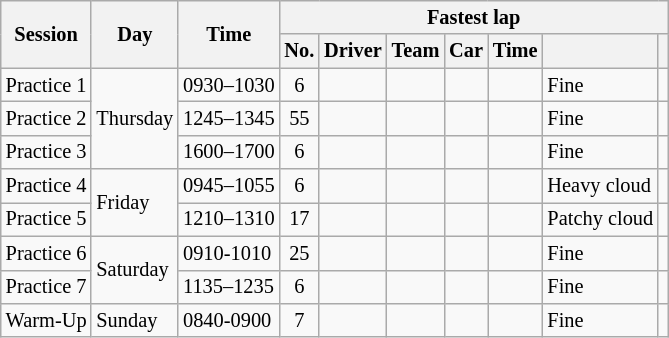<table class="wikitable" style="font-size: 85%">
<tr>
<th rowspan="2">Session</th>
<th rowspan="2">Day</th>
<th rowspan="2">Time</th>
<th colspan="7">Fastest lap</th>
</tr>
<tr>
<th>No.</th>
<th>Driver</th>
<th>Team</th>
<th>Car</th>
<th>Time</th>
<th></th>
<th></th>
</tr>
<tr>
<td nowrap>Practice 1</td>
<td rowspan=3>Thursday</td>
<td>0930–1030</td>
<td align="center">6</td>
<td></td>
<td></td>
<td></td>
<td></td>
<td>Fine</td>
<td align=center></td>
</tr>
<tr>
<td nowrap>Practice 2</td>
<td>1245–1345</td>
<td align="center">55</td>
<td></td>
<td></td>
<td></td>
<td></td>
<td>Fine</td>
<td align=center></td>
</tr>
<tr>
<td nowrap>Practice 3</td>
<td>1600–1700</td>
<td align="center">6</td>
<td></td>
<td></td>
<td></td>
<td></td>
<td>Fine</td>
<td align=center></td>
</tr>
<tr>
<td nowrap>Practice 4</td>
<td rowspan=2>Friday</td>
<td>0945–1055</td>
<td align="center">6</td>
<td></td>
<td></td>
<td></td>
<td></td>
<td>Heavy cloud</td>
<td align=center></td>
</tr>
<tr>
<td nowrap>Practice 5</td>
<td>1210–1310</td>
<td align="center">17</td>
<td></td>
<td></td>
<td></td>
<td></td>
<td>Patchy cloud</td>
<td align=center></td>
</tr>
<tr>
<td nowrap>Practice 6</td>
<td rowspan=2>Saturday</td>
<td>0910-1010</td>
<td align="center">25</td>
<td></td>
<td></td>
<td></td>
<td></td>
<td>Fine</td>
<td align=center></td>
</tr>
<tr>
<td nowrap>Practice 7</td>
<td>1135–1235</td>
<td align="center">6</td>
<td></td>
<td></td>
<td></td>
<td></td>
<td>Fine</td>
<td align=center></td>
</tr>
<tr>
<td nowrap>Warm-Up</td>
<td>Sunday</td>
<td>0840-0900</td>
<td align="center">7</td>
<td></td>
<td></td>
<td></td>
<td></td>
<td>Fine</td>
<td align=center></td>
</tr>
</table>
